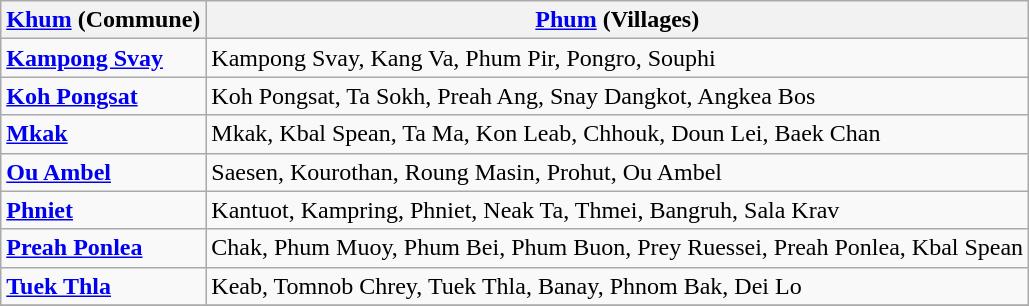<table class="wikitable">
<tr>
<th><a href='#'>Khum</a> (Commune)</th>
<th><a href='#'>Phum</a> (Villages)</th>
</tr>
<tr>
<td><strong><a href='#'>Kampong Svay</a></strong></td>
<td>Kampong Svay, Kang Va, Phum Pir, Pongro, Souphi</td>
</tr>
<tr>
<td><strong><a href='#'>Koh Pongsat</a></strong></td>
<td>Koh Pongsat, Ta Sokh, Preah Ang, Snay Dangkot, Angkea Bos</td>
</tr>
<tr>
<td><strong><a href='#'>Mkak</a></strong></td>
<td>Mkak, Kbal Spean, Ta Ma, Kon Leab, Chhouk, Doun Lei, Baek Chan</td>
</tr>
<tr>
<td><strong><a href='#'>Ou Ambel</a></strong></td>
<td>Saesen, Kourothan, Roung Masin, Prohut, Ou Ambel</td>
</tr>
<tr>
<td><strong><a href='#'>Phniet</a></strong></td>
<td>Kantuot, Kampring, Phniet, Neak Ta, Thmei, Bangruh, Sala Krav</td>
</tr>
<tr>
<td><strong><a href='#'>Preah Ponlea</a></strong></td>
<td>Chak, Phum Muoy, Phum Bei, Phum Buon, Prey Ruessei, Preah Ponlea, Kbal Spean</td>
</tr>
<tr>
<td><strong><a href='#'>Tuek Thla</a></strong></td>
<td>Keab, Tomnob Chrey, Tuek Thla, Banay, Phnom Bak, Dei Lo</td>
</tr>
<tr>
</tr>
</table>
